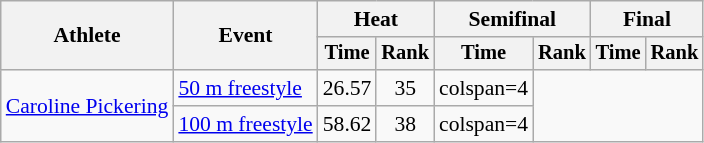<table class=wikitable style=font-size:90%;text-align:center>
<tr>
<th rowspan=2>Athlete</th>
<th rowspan=2>Event</th>
<th colspan=2>Heat</th>
<th colspan=2>Semifinal</th>
<th colspan=2>Final</th>
</tr>
<tr style=font-size:95%>
<th>Time</th>
<th>Rank</th>
<th>Time</th>
<th>Rank</th>
<th>Time</th>
<th>Rank</th>
</tr>
<tr>
<td align=left rowspan=2><a href='#'>Caroline Pickering</a></td>
<td align=left><a href='#'>50 m freestyle</a></td>
<td>26.57</td>
<td>35</td>
<td>colspan=4 </td>
</tr>
<tr>
<td align=left><a href='#'>100 m freestyle</a></td>
<td>58.62</td>
<td>38</td>
<td>colspan=4 </td>
</tr>
</table>
